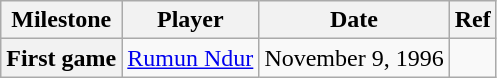<table class="wikitable">
<tr>
<th scope="col">Milestone</th>
<th scope="col">Player</th>
<th scope="col">Date</th>
<th scope="col">Ref</th>
</tr>
<tr>
<th>First game</th>
<td><a href='#'>Rumun Ndur</a></td>
<td>November 9, 1996</td>
<td></td>
</tr>
</table>
